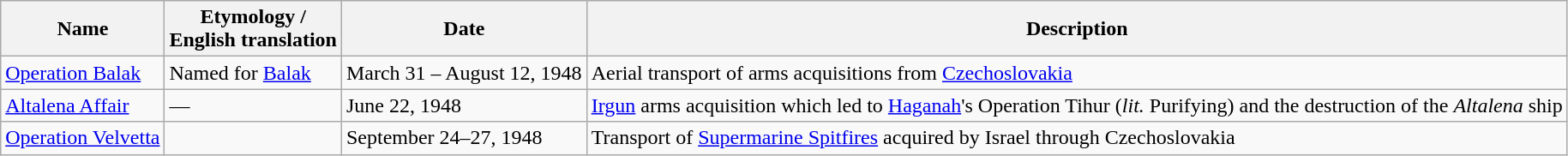<table class="wikitable">
<tr>
<th>Name</th>
<th>Etymology /<br>English translation</th>
<th>Date</th>
<th>Description</th>
</tr>
<tr>
<td><a href='#'>Operation Balak</a></td>
<td>Named for <a href='#'>Balak</a></td>
<td>March 31 – August 12, 1948</td>
<td>Aerial transport of arms acquisitions from <a href='#'>Czechoslovakia</a></td>
</tr>
<tr>
<td><a href='#'>Altalena Affair</a></td>
<td>—</td>
<td>June 22, 1948</td>
<td><a href='#'>Irgun</a> arms acquisition which led to <a href='#'>Haganah</a>'s Operation Tihur (<em>lit.</em> Purifying) and the destruction of the <em>Altalena</em> ship</td>
</tr>
<tr>
<td><a href='#'>Operation Velvetta</a></td>
<td></td>
<td>September 24–27, 1948</td>
<td>Transport of <a href='#'>Supermarine Spitfires</a> acquired by Israel through Czechoslovakia</td>
</tr>
</table>
